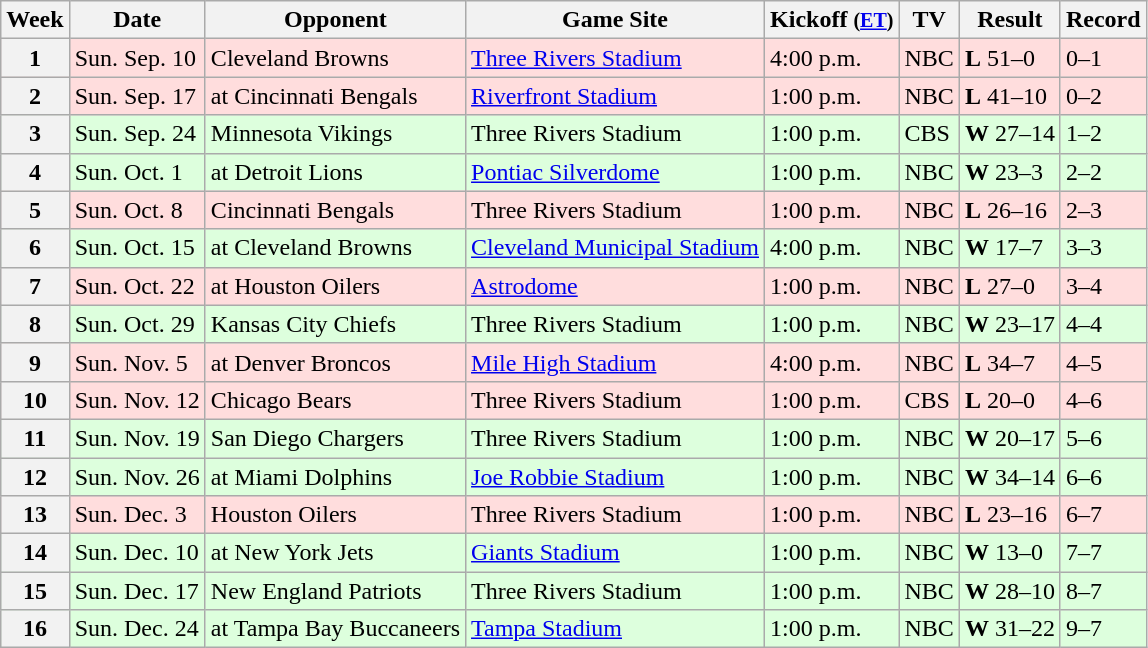<table class="wikitable">
<tr>
<th>Week</th>
<th>Date</th>
<th>Opponent</th>
<th>Game Site</th>
<th>Kickoff <small>(<a href='#'>ET</a>)</small></th>
<th>TV</th>
<th>Result</th>
<th>Record</th>
</tr>
<tr style="background:#ffdddd;">
<th>1</th>
<td>Sun. Sep. 10</td>
<td>Cleveland Browns</td>
<td><a href='#'>Three Rivers Stadium</a></td>
<td>4:00 p.m.</td>
<td>NBC</td>
<td><strong>L</strong> 51–0</td>
<td>0–1</td>
</tr>
<tr style="background:#ffdddd;">
<th>2</th>
<td>Sun. Sep. 17</td>
<td>at Cincinnati Bengals</td>
<td><a href='#'>Riverfront Stadium</a></td>
<td>1:00 p.m.</td>
<td>NBC</td>
<td><strong>L</strong> 41–10</td>
<td>0–2</td>
</tr>
<tr style="background: #ddffdd;">
<th>3</th>
<td>Sun. Sep. 24</td>
<td>Minnesota Vikings</td>
<td>Three Rivers Stadium</td>
<td>1:00 p.m.</td>
<td>CBS</td>
<td><strong>W</strong> 27–14</td>
<td>1–2</td>
</tr>
<tr style="background: #ddffdd;">
<th>4</th>
<td>Sun. Oct. 1</td>
<td>at Detroit Lions</td>
<td><a href='#'>Pontiac Silverdome</a></td>
<td>1:00 p.m.</td>
<td>NBC</td>
<td><strong>W</strong> 23–3</td>
<td>2–2</td>
</tr>
<tr style="background:#ffdddd;">
<th>5</th>
<td>Sun. Oct. 8</td>
<td>Cincinnati Bengals</td>
<td>Three Rivers Stadium</td>
<td>1:00 p.m.</td>
<td>NBC</td>
<td><strong>L</strong> 26–16</td>
<td>2–3</td>
</tr>
<tr style="background: #ddffdd;">
<th>6</th>
<td>Sun. Oct. 15</td>
<td>at Cleveland Browns</td>
<td><a href='#'>Cleveland Municipal Stadium</a></td>
<td>4:00 p.m.</td>
<td>NBC</td>
<td><strong>W</strong> 17–7</td>
<td>3–3</td>
</tr>
<tr style="background:#ffdddd;">
<th>7</th>
<td>Sun. Oct. 22</td>
<td>at Houston Oilers</td>
<td><a href='#'>Astrodome</a></td>
<td>1:00 p.m.</td>
<td>NBC</td>
<td><strong>L</strong> 27–0</td>
<td>3–4</td>
</tr>
<tr style="background: #ddffdd;">
<th>8</th>
<td>Sun. Oct. 29</td>
<td>Kansas City Chiefs</td>
<td>Three Rivers Stadium</td>
<td>1:00 p.m.</td>
<td>NBC</td>
<td><strong>W</strong> 23–17</td>
<td>4–4</td>
</tr>
<tr style="background:#ffdddd;">
<th>9</th>
<td>Sun. Nov. 5</td>
<td>at Denver Broncos</td>
<td><a href='#'>Mile High Stadium</a></td>
<td>4:00 p.m.</td>
<td>NBC</td>
<td><strong>L</strong> 34–7</td>
<td>4–5</td>
</tr>
<tr style="background:#ffdddd;">
<th>10</th>
<td>Sun. Nov. 12</td>
<td>Chicago Bears</td>
<td>Three Rivers Stadium</td>
<td>1:00 p.m.</td>
<td>CBS</td>
<td><strong>L</strong> 20–0</td>
<td>4–6</td>
</tr>
<tr style="background: #ddffdd;">
<th>11</th>
<td>Sun. Nov. 19</td>
<td>San Diego Chargers</td>
<td>Three Rivers Stadium</td>
<td>1:00 p.m.</td>
<td>NBC</td>
<td><strong>W</strong> 20–17</td>
<td>5–6</td>
</tr>
<tr style="background: #ddffdd;">
<th>12</th>
<td>Sun. Nov. 26</td>
<td>at Miami Dolphins</td>
<td><a href='#'>Joe Robbie Stadium</a></td>
<td>1:00 p.m.</td>
<td>NBC</td>
<td><strong>W</strong> 34–14</td>
<td>6–6</td>
</tr>
<tr style="background:#ffdddd;">
<th>13</th>
<td>Sun. Dec. 3</td>
<td>Houston Oilers</td>
<td>Three Rivers Stadium</td>
<td>1:00 p.m.</td>
<td>NBC</td>
<td><strong>L</strong> 23–16</td>
<td>6–7</td>
</tr>
<tr style="background: #ddffdd;">
<th>14</th>
<td>Sun. Dec. 10</td>
<td>at New York Jets</td>
<td><a href='#'>Giants Stadium</a></td>
<td>1:00 p.m.</td>
<td>NBC</td>
<td><strong>W</strong> 13–0</td>
<td>7–7</td>
</tr>
<tr style="background: #ddffdd;">
<th>15</th>
<td>Sun. Dec. 17</td>
<td>New England Patriots</td>
<td>Three Rivers Stadium</td>
<td>1:00 p.m.</td>
<td>NBC</td>
<td><strong>W</strong> 28–10</td>
<td>8–7</td>
</tr>
<tr style="background: #ddffdd;">
<th>16</th>
<td>Sun. Dec. 24</td>
<td>at Tampa Bay Buccaneers</td>
<td><a href='#'>Tampa Stadium</a></td>
<td>1:00 p.m.</td>
<td>NBC</td>
<td><strong>W</strong> 31–22</td>
<td>9–7</td>
</tr>
</table>
